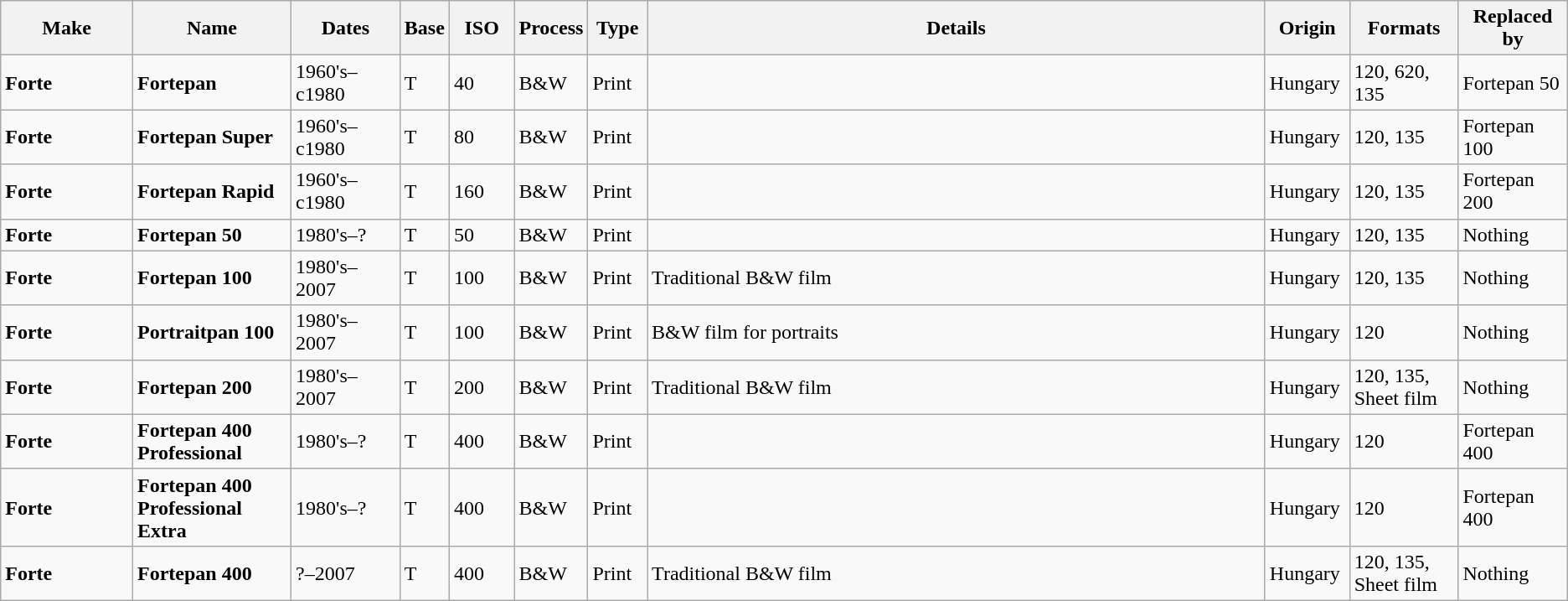<table class="wikitable">
<tr>
<th scope="col" style="width: 100px;">Make</th>
<th scope="col" style="width: 120px;">Name</th>
<th scope="col" style="width: 80px;">Dates</th>
<th scope="col" style="width: 30px;">Base</th>
<th scope="col" style="width: 45px;">ISO</th>
<th scope="col" style="width: 40px;">Process</th>
<th scope="col" style="width: 40px;">Type</th>
<th scope="col" style="width: 500px;">Details</th>
<th scope="col" style="width: 60px;">Origin</th>
<th scope="col" style="width: 80px;">Formats</th>
<th scope="col" style="width: 80px;">Replaced by</th>
</tr>
<tr>
<td><strong>Forte</strong></td>
<td><strong>Fortepan</strong></td>
<td>1960's–c1980</td>
<td>T</td>
<td>40</td>
<td>B&W</td>
<td>Print</td>
<td></td>
<td>Hungary</td>
<td>120, 620, 135</td>
<td>Fortepan 50</td>
</tr>
<tr>
<td><strong>Forte</strong></td>
<td><strong>Fortepan Super</strong></td>
<td>1960's–c1980</td>
<td>T</td>
<td>80</td>
<td>B&W</td>
<td>Print</td>
<td></td>
<td>Hungary</td>
<td>120, 135</td>
<td>Fortepan 100</td>
</tr>
<tr>
<td><strong>Forte</strong></td>
<td><strong>Fortepan Rapid</strong></td>
<td>1960's–c1980</td>
<td>T</td>
<td>160</td>
<td>B&W</td>
<td>Print</td>
<td></td>
<td>Hungary</td>
<td>120, 135</td>
<td>Fortepan 200</td>
</tr>
<tr>
<td><strong>Forte</strong></td>
<td><strong>Fortepan 50</strong></td>
<td>1980's–?</td>
<td>T</td>
<td>50</td>
<td>B&W</td>
<td>Print</td>
<td></td>
<td>Hungary</td>
<td>120, 135</td>
<td>Nothing</td>
</tr>
<tr>
<td><strong>Forte</strong></td>
<td><strong>Fortepan 100</strong></td>
<td>1980's–2007</td>
<td>T</td>
<td>100</td>
<td>B&W</td>
<td>Print</td>
<td>Traditional B&W film</td>
<td>Hungary</td>
<td>120, 135</td>
<td>Nothing</td>
</tr>
<tr>
<td><strong>Forte</strong></td>
<td><strong>Portraitpan 100</strong></td>
<td>1980's–2007</td>
<td>T</td>
<td>100</td>
<td>B&W</td>
<td>Print</td>
<td>B&W film for portraits</td>
<td>Hungary</td>
<td>120</td>
<td>Nothing</td>
</tr>
<tr>
<td><strong>Forte</strong></td>
<td><strong>Fortepan 200</strong></td>
<td>1980's–2007</td>
<td>T</td>
<td>200</td>
<td>B&W</td>
<td>Print</td>
<td>Traditional B&W film</td>
<td>Hungary</td>
<td>120, 135, Sheet film</td>
<td>Nothing</td>
</tr>
<tr>
<td><strong>Forte</strong></td>
<td><strong>Fortepan 400 Professional</strong></td>
<td>1980's–?</td>
<td>T</td>
<td>400</td>
<td>B&W</td>
<td>Print</td>
<td></td>
<td>Hungary</td>
<td>120</td>
<td>Fortepan 400</td>
</tr>
<tr>
<td><strong>Forte</strong></td>
<td><strong>Fortepan 400 Professional Extra</strong></td>
<td>1980's–?</td>
<td>T</td>
<td>400</td>
<td>B&W</td>
<td>Print</td>
<td></td>
<td>Hungary</td>
<td>120</td>
<td>Fortepan 400</td>
</tr>
<tr>
<td><strong>Forte</strong></td>
<td><strong>Fortepan 400</strong></td>
<td>?–2007</td>
<td>T</td>
<td>400</td>
<td>B&W</td>
<td>Print</td>
<td>Traditional B&W film</td>
<td>Hungary</td>
<td>120, 135, Sheet film</td>
<td>Nothing</td>
</tr>
</table>
